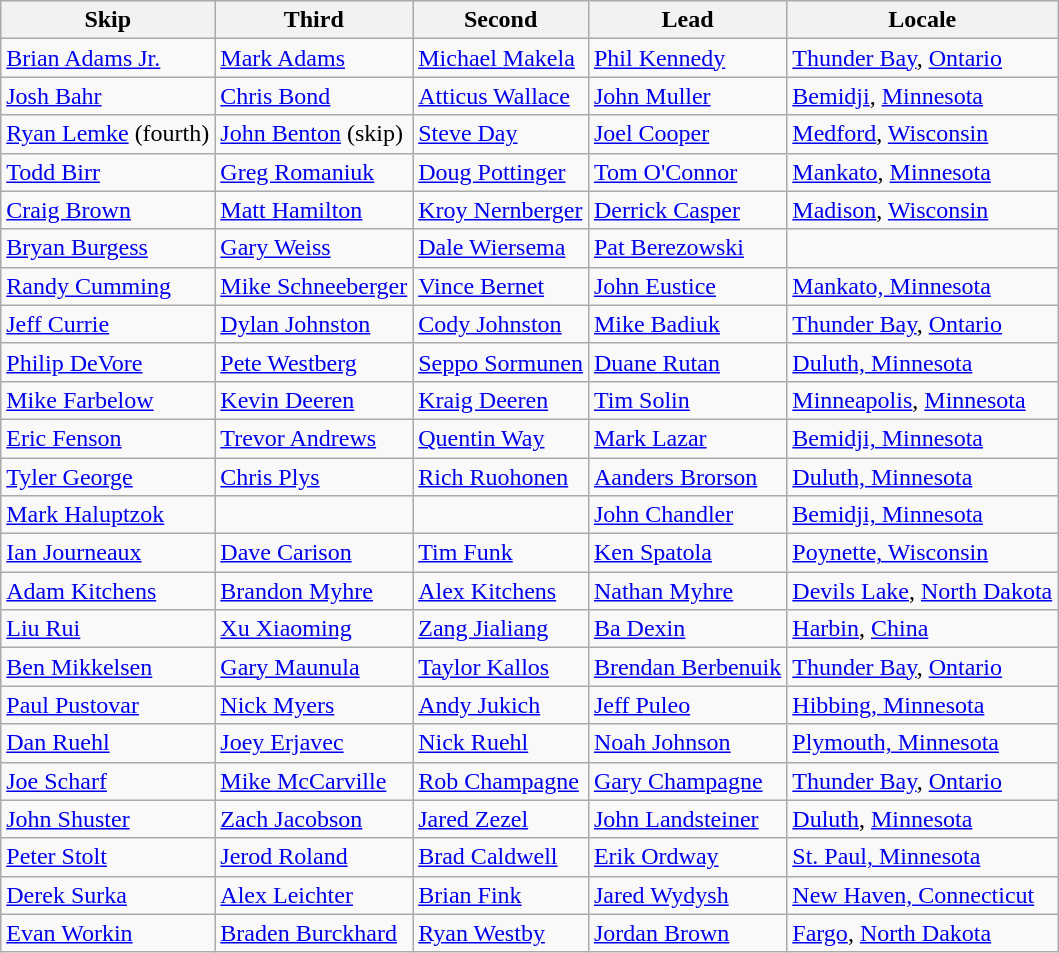<table class=wikitable>
<tr>
<th>Skip</th>
<th>Third</th>
<th>Second</th>
<th>Lead</th>
<th>Locale</th>
</tr>
<tr>
<td><a href='#'>Brian Adams Jr.</a></td>
<td><a href='#'>Mark Adams</a></td>
<td><a href='#'>Michael Makela</a></td>
<td><a href='#'>Phil Kennedy</a></td>
<td> <a href='#'>Thunder Bay</a>, <a href='#'>Ontario</a></td>
</tr>
<tr>
<td><a href='#'>Josh Bahr</a></td>
<td><a href='#'>Chris Bond</a></td>
<td><a href='#'>Atticus Wallace</a></td>
<td><a href='#'>John Muller</a></td>
<td> <a href='#'>Bemidji</a>, <a href='#'>Minnesota</a></td>
</tr>
<tr>
<td><a href='#'>Ryan Lemke</a> (fourth)</td>
<td><a href='#'>John Benton</a> (skip)</td>
<td><a href='#'>Steve Day</a></td>
<td><a href='#'>Joel Cooper</a></td>
<td> <a href='#'>Medford</a>, <a href='#'>Wisconsin</a></td>
</tr>
<tr>
<td><a href='#'>Todd Birr</a></td>
<td><a href='#'>Greg Romaniuk</a></td>
<td><a href='#'>Doug Pottinger</a></td>
<td><a href='#'>Tom O'Connor</a></td>
<td> <a href='#'>Mankato</a>, <a href='#'>Minnesota</a></td>
</tr>
<tr>
<td><a href='#'>Craig Brown</a></td>
<td><a href='#'>Matt Hamilton</a></td>
<td><a href='#'>Kroy Nernberger</a></td>
<td><a href='#'>Derrick Casper</a></td>
<td> <a href='#'>Madison</a>, <a href='#'>Wisconsin</a></td>
</tr>
<tr>
<td><a href='#'>Bryan Burgess</a></td>
<td><a href='#'>Gary Weiss</a></td>
<td><a href='#'>Dale Wiersema</a></td>
<td><a href='#'>Pat Berezowski</a></td>
<td></td>
</tr>
<tr>
<td><a href='#'>Randy Cumming</a></td>
<td><a href='#'>Mike Schneeberger</a></td>
<td><a href='#'>Vince Bernet</a></td>
<td><a href='#'>John Eustice</a></td>
<td> <a href='#'>Mankato, Minnesota</a></td>
</tr>
<tr>
<td><a href='#'>Jeff Currie</a></td>
<td><a href='#'>Dylan Johnston</a></td>
<td><a href='#'>Cody Johnston</a></td>
<td><a href='#'>Mike Badiuk</a></td>
<td> <a href='#'>Thunder Bay</a>, <a href='#'>Ontario</a></td>
</tr>
<tr>
<td><a href='#'>Philip DeVore</a></td>
<td><a href='#'>Pete Westberg</a></td>
<td><a href='#'>Seppo Sormunen</a></td>
<td><a href='#'>Duane Rutan</a></td>
<td> <a href='#'>Duluth, Minnesota</a></td>
</tr>
<tr>
<td><a href='#'>Mike Farbelow</a></td>
<td><a href='#'>Kevin Deeren</a></td>
<td><a href='#'>Kraig Deeren</a></td>
<td><a href='#'>Tim Solin</a></td>
<td> <a href='#'>Minneapolis</a>, <a href='#'>Minnesota</a></td>
</tr>
<tr>
<td><a href='#'>Eric Fenson</a></td>
<td><a href='#'>Trevor Andrews</a></td>
<td><a href='#'>Quentin Way</a></td>
<td><a href='#'>Mark Lazar</a></td>
<td> <a href='#'>Bemidji, Minnesota</a></td>
</tr>
<tr>
<td><a href='#'>Tyler George</a></td>
<td><a href='#'>Chris Plys</a></td>
<td><a href='#'>Rich Ruohonen</a></td>
<td><a href='#'>Aanders Brorson</a></td>
<td> <a href='#'>Duluth, Minnesota</a></td>
</tr>
<tr>
<td><a href='#'>Mark Haluptzok</a></td>
<td></td>
<td></td>
<td><a href='#'>John Chandler</a></td>
<td> <a href='#'>Bemidji, Minnesota</a></td>
</tr>
<tr>
<td><a href='#'>Ian Journeaux</a></td>
<td><a href='#'>Dave Carison</a></td>
<td><a href='#'>Tim Funk</a></td>
<td><a href='#'>Ken Spatola</a></td>
<td>  <a href='#'>Poynette, Wisconsin</a></td>
</tr>
<tr>
<td><a href='#'>Adam Kitchens</a></td>
<td><a href='#'>Brandon Myhre</a></td>
<td><a href='#'>Alex Kitchens</a></td>
<td><a href='#'>Nathan Myhre</a></td>
<td> <a href='#'>Devils Lake</a>, <a href='#'>North Dakota</a></td>
</tr>
<tr>
<td><a href='#'>Liu Rui</a></td>
<td><a href='#'>Xu Xiaoming</a></td>
<td><a href='#'>Zang Jialiang</a></td>
<td><a href='#'>Ba Dexin</a></td>
<td> <a href='#'>Harbin</a>, <a href='#'>China</a></td>
</tr>
<tr>
<td><a href='#'>Ben Mikkelsen</a></td>
<td><a href='#'>Gary Maunula</a></td>
<td><a href='#'>Taylor Kallos</a></td>
<td><a href='#'>Brendan Berbenuik</a></td>
<td> <a href='#'>Thunder Bay</a>, <a href='#'>Ontario</a></td>
</tr>
<tr>
<td><a href='#'>Paul Pustovar</a></td>
<td><a href='#'>Nick Myers</a></td>
<td><a href='#'>Andy Jukich</a></td>
<td><a href='#'>Jeff Puleo</a></td>
<td> <a href='#'>Hibbing, Minnesota</a></td>
</tr>
<tr>
<td><a href='#'>Dan Ruehl</a></td>
<td><a href='#'>Joey Erjavec</a></td>
<td><a href='#'>Nick Ruehl</a></td>
<td><a href='#'>Noah Johnson</a></td>
<td> <a href='#'>Plymouth, Minnesota</a></td>
</tr>
<tr>
<td><a href='#'>Joe Scharf</a></td>
<td><a href='#'>Mike McCarville</a></td>
<td><a href='#'>Rob Champagne</a></td>
<td><a href='#'>Gary Champagne</a></td>
<td> <a href='#'>Thunder Bay</a>, <a href='#'>Ontario</a></td>
</tr>
<tr>
<td><a href='#'>John Shuster</a></td>
<td><a href='#'>Zach Jacobson</a></td>
<td><a href='#'>Jared Zezel</a></td>
<td><a href='#'>John Landsteiner</a></td>
<td> <a href='#'>Duluth</a>, <a href='#'>Minnesota</a></td>
</tr>
<tr>
<td><a href='#'>Peter Stolt</a></td>
<td><a href='#'>Jerod Roland</a></td>
<td><a href='#'>Brad Caldwell</a></td>
<td><a href='#'>Erik Ordway</a></td>
<td> <a href='#'>St. Paul, Minnesota</a></td>
</tr>
<tr>
<td><a href='#'>Derek Surka</a></td>
<td><a href='#'>Alex Leichter</a></td>
<td><a href='#'>Brian Fink</a></td>
<td><a href='#'>Jared Wydysh</a></td>
<td> <a href='#'>New Haven, Connecticut</a></td>
</tr>
<tr>
<td><a href='#'>Evan Workin</a></td>
<td><a href='#'>Braden Burckhard</a></td>
<td><a href='#'>Ryan Westby</a></td>
<td><a href='#'>Jordan Brown</a></td>
<td> <a href='#'>Fargo</a>, <a href='#'>North Dakota</a></td>
</tr>
</table>
